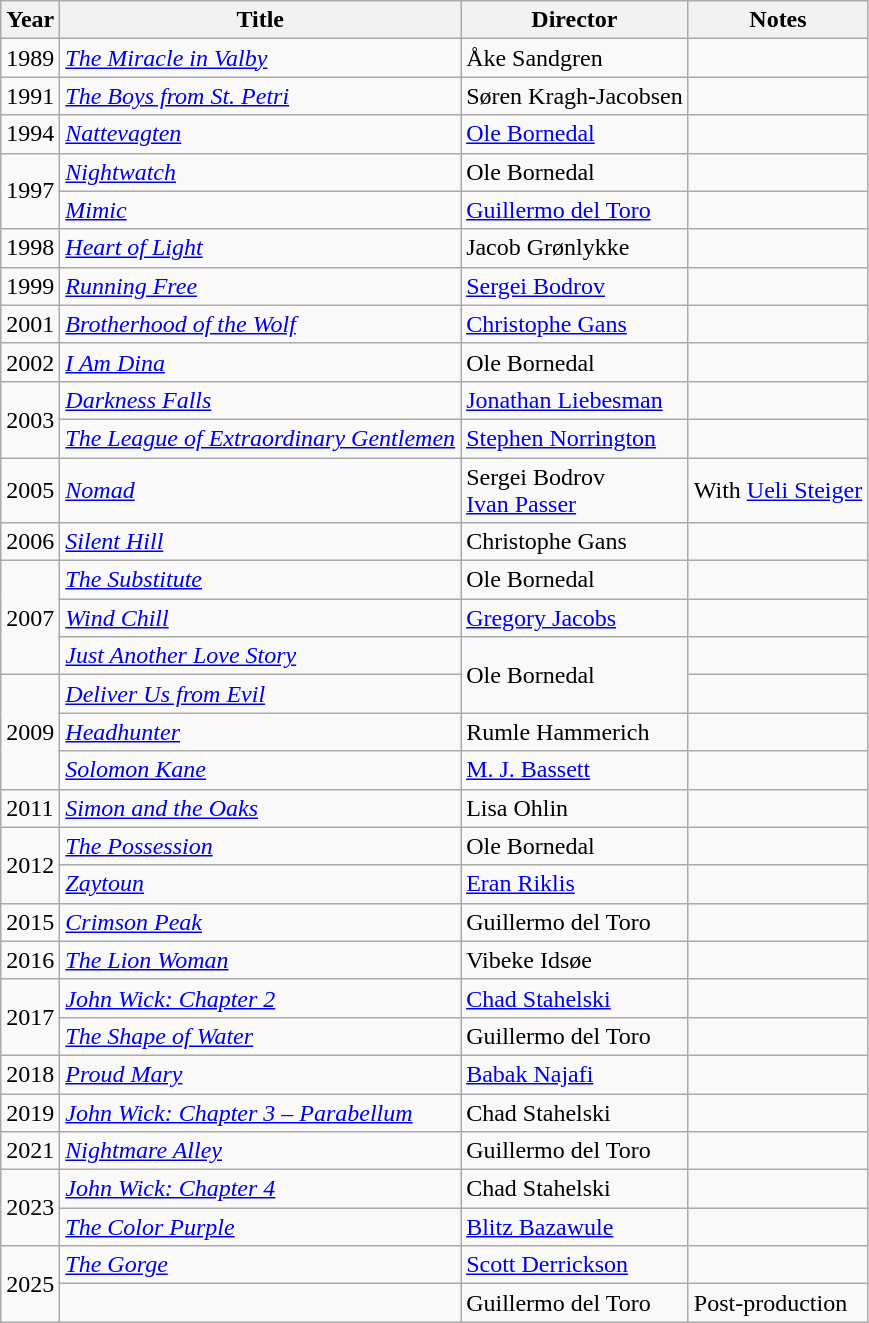<table class="wikitable">
<tr>
<th>Year</th>
<th>Title</th>
<th>Director</th>
<th>Notes</th>
</tr>
<tr>
<td>1989</td>
<td><em><a href='#'>The Miracle in Valby</a></em></td>
<td>Åke Sandgren</td>
<td></td>
</tr>
<tr>
<td>1991</td>
<td><em><a href='#'>The Boys from St. Petri</a></em></td>
<td>Søren Kragh-Jacobsen</td>
<td></td>
</tr>
<tr>
<td>1994</td>
<td><em><a href='#'>Nattevagten</a></em></td>
<td><a href='#'>Ole Bornedal</a></td>
<td></td>
</tr>
<tr>
<td rowspan=2>1997</td>
<td><em><a href='#'>Nightwatch</a></em></td>
<td>Ole Bornedal</td>
<td></td>
</tr>
<tr>
<td><em><a href='#'>Mimic</a></em></td>
<td><a href='#'>Guillermo del Toro</a></td>
<td></td>
</tr>
<tr>
<td>1998</td>
<td><em><a href='#'>Heart of Light</a></em></td>
<td>Jacob Grønlykke</td>
<td></td>
</tr>
<tr>
<td>1999</td>
<td><em><a href='#'>Running Free</a></em></td>
<td><a href='#'>Sergei Bodrov</a></td>
<td></td>
</tr>
<tr>
<td>2001</td>
<td><em><a href='#'>Brotherhood of the Wolf</a></em></td>
<td><a href='#'>Christophe Gans</a></td>
<td></td>
</tr>
<tr>
<td>2002</td>
<td><em><a href='#'>I Am Dina</a></em></td>
<td>Ole Bornedal</td>
<td></td>
</tr>
<tr>
<td rowspan=2>2003</td>
<td><em><a href='#'>Darkness Falls</a></em></td>
<td><a href='#'>Jonathan Liebesman</a></td>
<td></td>
</tr>
<tr>
<td><em><a href='#'>The League of Extraordinary Gentlemen</a></em></td>
<td><a href='#'>Stephen Norrington</a></td>
<td></td>
</tr>
<tr>
<td>2005</td>
<td><em><a href='#'>Nomad</a></em></td>
<td>Sergei Bodrov<br><a href='#'>Ivan Passer</a></td>
<td>With <a href='#'>Ueli Steiger</a></td>
</tr>
<tr>
<td>2006</td>
<td><em><a href='#'>Silent Hill</a></em></td>
<td>Christophe Gans</td>
<td></td>
</tr>
<tr>
<td rowspan=3>2007</td>
<td><em><a href='#'>The Substitute</a></em></td>
<td>Ole Bornedal</td>
<td></td>
</tr>
<tr>
<td><em><a href='#'>Wind Chill</a></em></td>
<td><a href='#'>Gregory Jacobs</a></td>
<td></td>
</tr>
<tr>
<td><em><a href='#'>Just Another Love Story</a></em></td>
<td rowspan=2>Ole Bornedal</td>
<td></td>
</tr>
<tr>
<td rowspan=3>2009</td>
<td><em><a href='#'>Deliver Us from Evil</a></em></td>
<td></td>
</tr>
<tr>
<td><em><a href='#'>Headhunter</a></em></td>
<td>Rumle Hammerich</td>
<td></td>
</tr>
<tr>
<td><em><a href='#'>Solomon Kane</a></em></td>
<td><a href='#'>M. J. Bassett</a></td>
<td></td>
</tr>
<tr>
<td>2011</td>
<td><em><a href='#'>Simon and the Oaks</a></em></td>
<td>Lisa Ohlin</td>
<td></td>
</tr>
<tr>
<td rowspan=2>2012</td>
<td><em><a href='#'>The Possession</a></em></td>
<td>Ole Bornedal</td>
<td></td>
</tr>
<tr>
<td><em><a href='#'>Zaytoun</a></em></td>
<td><a href='#'>Eran Riklis</a></td>
<td></td>
</tr>
<tr>
<td>2015</td>
<td><em><a href='#'>Crimson Peak</a></em></td>
<td>Guillermo del Toro</td>
<td></td>
</tr>
<tr>
<td>2016</td>
<td><em><a href='#'>The Lion Woman</a></em></td>
<td>Vibeke Idsøe</td>
<td></td>
</tr>
<tr>
<td rowspan=2>2017</td>
<td><em><a href='#'>John Wick: Chapter 2</a></em></td>
<td><a href='#'>Chad Stahelski</a></td>
<td></td>
</tr>
<tr>
<td><em><a href='#'>The Shape of Water</a></em></td>
<td>Guillermo del Toro</td>
<td></td>
</tr>
<tr>
<td>2018</td>
<td><em><a href='#'>Proud Mary</a></em></td>
<td><a href='#'>Babak Najafi</a></td>
<td></td>
</tr>
<tr>
<td>2019</td>
<td><em><a href='#'>John Wick: Chapter 3 – Parabellum</a></em></td>
<td>Chad Stahelski</td>
<td></td>
</tr>
<tr>
<td>2021</td>
<td><em><a href='#'>Nightmare Alley</a></em></td>
<td>Guillermo del Toro</td>
<td></td>
</tr>
<tr>
<td rowspan=2>2023</td>
<td><em><a href='#'>John Wick: Chapter 4</a></em></td>
<td>Chad Stahelski</td>
<td></td>
</tr>
<tr>
<td><em><a href='#'>The Color Purple</a></em></td>
<td><a href='#'>Blitz Bazawule</a></td>
<td></td>
</tr>
<tr>
<td rowspan=2>2025</td>
<td><em><a href='#'>The Gorge</a></em></td>
<td><a href='#'>Scott Derrickson</a></td>
<td></td>
</tr>
<tr>
<td></td>
<td>Guillermo del Toro</td>
<td>Post-production</td>
</tr>
</table>
